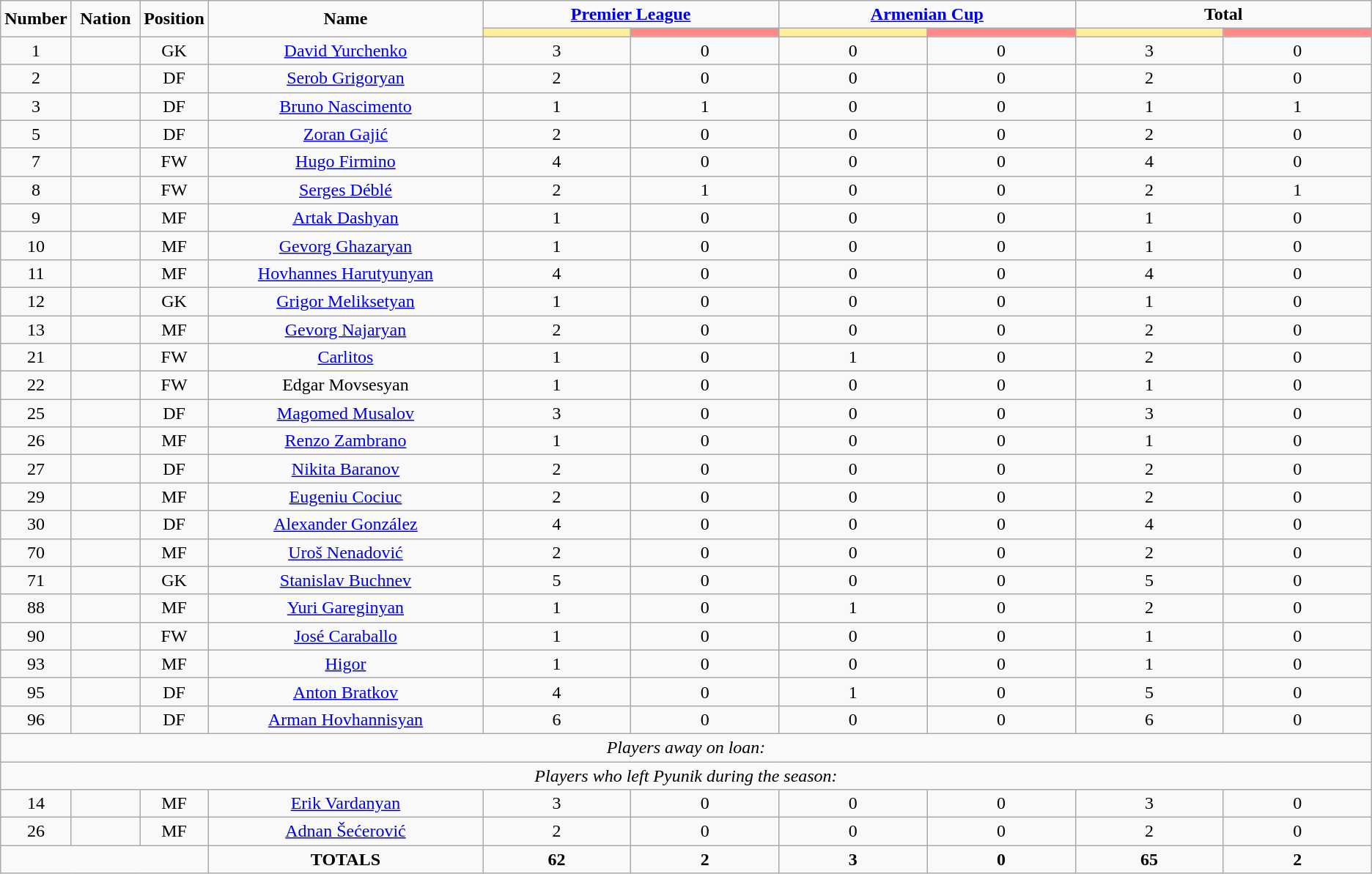<table class="wikitable" style="text-align:center;">
<tr>
<td rowspan="2"  style="width:5%; text-align:center;"><strong>Number</strong></td>
<td rowspan="2"  style="width:5%; text-align:center;"><strong>Nation</strong></td>
<td rowspan="2"  style="width:5%; text-align:center;"><strong>Position</strong></td>
<td rowspan="2"  style="width:20%; text-align:center;"><strong>Name</strong></td>
<td colspan="2" style="text-align:center;"><strong><a href='#'>Premier League</a></strong></td>
<td colspan="2" style="text-align:center;"><strong><a href='#'>Armenian Cup</a></strong></td>
<td colspan="2" style="text-align:center;"><strong>Total</strong></td>
</tr>
<tr>
<th style="width:60px; background:#fe9;"></th>
<th style="width:60px; background:#ff8888;"></th>
<th style="width:60px; background:#fe9;"></th>
<th style="width:60px; background:#ff8888;"></th>
<th style="width:60px; background:#fe9;"></th>
<th style="width:60px; background:#ff8888;"></th>
</tr>
<tr>
<td>1</td>
<td></td>
<td>GK</td>
<td><a href='#'>David Yurchenko</a></td>
<td>3</td>
<td>0</td>
<td>0</td>
<td>0</td>
<td>3</td>
<td>0</td>
</tr>
<tr>
<td>2</td>
<td></td>
<td>DF</td>
<td><a href='#'>Serob Grigoryan</a></td>
<td>2</td>
<td>0</td>
<td>0</td>
<td>0</td>
<td>2</td>
<td>0</td>
</tr>
<tr>
<td>3</td>
<td></td>
<td>DF</td>
<td><a href='#'>Bruno Nascimento</a></td>
<td>1</td>
<td>1</td>
<td>0</td>
<td>0</td>
<td>1</td>
<td>1</td>
</tr>
<tr>
<td>5</td>
<td></td>
<td>DF</td>
<td><a href='#'>Zoran Gajić</a></td>
<td>2</td>
<td>0</td>
<td>0</td>
<td>0</td>
<td>2</td>
<td>0</td>
</tr>
<tr>
<td>7</td>
<td></td>
<td>FW</td>
<td><a href='#'>Hugo Firmino</a></td>
<td>4</td>
<td>0</td>
<td>0</td>
<td>0</td>
<td>4</td>
<td>0</td>
</tr>
<tr>
<td>8</td>
<td></td>
<td>FW</td>
<td><a href='#'>Serges Déblé</a></td>
<td>2</td>
<td>1</td>
<td>0</td>
<td>0</td>
<td>2</td>
<td>1</td>
</tr>
<tr>
<td>9</td>
<td></td>
<td>MF</td>
<td><a href='#'>Artak Dashyan</a></td>
<td>1</td>
<td>0</td>
<td>0</td>
<td>0</td>
<td>1</td>
<td>0</td>
</tr>
<tr>
<td>10</td>
<td></td>
<td>MF</td>
<td><a href='#'>Gevorg Ghazaryan</a></td>
<td>1</td>
<td>0</td>
<td>0</td>
<td>0</td>
<td>1</td>
<td>0</td>
</tr>
<tr>
<td>11</td>
<td></td>
<td>MF</td>
<td><a href='#'>Hovhannes Harutyunyan</a></td>
<td>4</td>
<td>0</td>
<td>0</td>
<td>0</td>
<td>4</td>
<td>0</td>
</tr>
<tr>
<td>12</td>
<td></td>
<td>GK</td>
<td><a href='#'>Grigor Meliksetyan</a></td>
<td>1</td>
<td>0</td>
<td>0</td>
<td>0</td>
<td>1</td>
<td>0</td>
</tr>
<tr>
<td>13</td>
<td></td>
<td>MF</td>
<td><a href='#'>Gevorg Najaryan</a></td>
<td>2</td>
<td>0</td>
<td>0</td>
<td>0</td>
<td>2</td>
<td>0</td>
</tr>
<tr>
<td>21</td>
<td></td>
<td>FW</td>
<td><a href='#'>Carlitos</a></td>
<td>1</td>
<td>0</td>
<td>1</td>
<td>0</td>
<td>2</td>
<td>0</td>
</tr>
<tr>
<td>22</td>
<td></td>
<td>FW</td>
<td>Edgar Movsesyan</td>
<td>1</td>
<td>0</td>
<td>0</td>
<td>0</td>
<td>1</td>
<td>0</td>
</tr>
<tr>
<td>25</td>
<td></td>
<td>DF</td>
<td><a href='#'>Magomed Musalov</a></td>
<td>3</td>
<td>0</td>
<td>0</td>
<td>0</td>
<td>3</td>
<td>0</td>
</tr>
<tr>
<td>26</td>
<td></td>
<td>MF</td>
<td><a href='#'>Renzo Zambrano</a></td>
<td>1</td>
<td>0</td>
<td>0</td>
<td>0</td>
<td>1</td>
<td>0</td>
</tr>
<tr>
<td>27</td>
<td></td>
<td>DF</td>
<td><a href='#'>Nikita Baranov</a></td>
<td>2</td>
<td>0</td>
<td>0</td>
<td>0</td>
<td>2</td>
<td>0</td>
</tr>
<tr>
<td>29</td>
<td></td>
<td>MF</td>
<td><a href='#'>Eugeniu Cociuc</a></td>
<td>2</td>
<td>0</td>
<td>0</td>
<td>0</td>
<td>2</td>
<td>0</td>
</tr>
<tr>
<td>30</td>
<td></td>
<td>DF</td>
<td><a href='#'>Alexander González</a></td>
<td>4</td>
<td>0</td>
<td>0</td>
<td>0</td>
<td>4</td>
<td>0</td>
</tr>
<tr>
<td>70</td>
<td></td>
<td>MF</td>
<td><a href='#'>Uroš Nenadović</a></td>
<td>2</td>
<td>0</td>
<td>0</td>
<td>0</td>
<td>2</td>
<td>0</td>
</tr>
<tr>
<td>71</td>
<td></td>
<td>GK</td>
<td><a href='#'>Stanislav Buchnev</a></td>
<td>5</td>
<td>0</td>
<td>0</td>
<td>0</td>
<td>5</td>
<td>0</td>
</tr>
<tr>
<td>88</td>
<td></td>
<td>MF</td>
<td><a href='#'>Yuri Gareginyan</a></td>
<td>1</td>
<td>0</td>
<td>1</td>
<td>0</td>
<td>2</td>
<td>0</td>
</tr>
<tr>
<td>90</td>
<td></td>
<td>FW</td>
<td><a href='#'>José Caraballo</a></td>
<td>1</td>
<td>0</td>
<td>0</td>
<td>0</td>
<td>1</td>
<td>0</td>
</tr>
<tr>
<td>93</td>
<td></td>
<td>MF</td>
<td><a href='#'>Higor</a></td>
<td>1</td>
<td>0</td>
<td>0</td>
<td>0</td>
<td>1</td>
<td>0</td>
</tr>
<tr>
<td>95</td>
<td></td>
<td>DF</td>
<td><a href='#'>Anton Bratkov</a></td>
<td>4</td>
<td>0</td>
<td>1</td>
<td>0</td>
<td>5</td>
<td>0</td>
</tr>
<tr>
<td>96</td>
<td></td>
<td>DF</td>
<td><a href='#'>Arman Hovhannisyan</a></td>
<td>6</td>
<td>0</td>
<td>0</td>
<td>0</td>
<td>6</td>
<td>0</td>
</tr>
<tr>
<td colspan="14"><em>Players away on loan:</em></td>
</tr>
<tr>
<td colspan="14"><em>Players who left Pyunik during the season:</em></td>
</tr>
<tr>
<td>14</td>
<td></td>
<td>MF</td>
<td><a href='#'>Erik Vardanyan</a></td>
<td>3</td>
<td>0</td>
<td>0</td>
<td>0</td>
<td>3</td>
<td>0</td>
</tr>
<tr>
<td>26</td>
<td></td>
<td>MF</td>
<td><a href='#'>Adnan Šećerović</a></td>
<td>2</td>
<td>0</td>
<td>0</td>
<td>0</td>
<td>2</td>
<td>0</td>
</tr>
<tr>
<td colspan="3"></td>
<td><strong>TOTALS</strong></td>
<td><strong>62</strong></td>
<td><strong>2</strong></td>
<td><strong>3</strong></td>
<td><strong>0</strong></td>
<td><strong>65</strong></td>
<td><strong>2</strong></td>
</tr>
</table>
